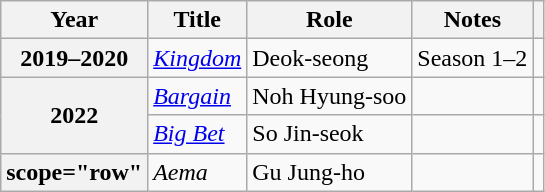<table class="wikitable plainrowheaders">
<tr>
<th scope="col">Year</th>
<th scope="col">Title</th>
<th scope="col">Role</th>
<th>Notes</th>
<th scope="col" class="unsortable"></th>
</tr>
<tr>
<th scope="row">2019–2020</th>
<td><em><a href='#'>Kingdom</a></em></td>
<td>Deok-seong</td>
<td>Season 1–2</td>
<td></td>
</tr>
<tr>
<th scope="row" rowspan=2>2022</th>
<td><em><a href='#'>Bargain</a></em></td>
<td>Noh Hyung-soo</td>
<td></td>
<td style="text-align:center"></td>
</tr>
<tr>
<td><em><a href='#'>Big Bet</a></em></td>
<td>So Jin-seok</td>
<td></td>
<td style="text-align:center"></td>
</tr>
<tr>
<th>scope="row" </th>
<td><em>Aema</em></td>
<td>Gu Jung-ho</td>
<td></td>
<td style="text-align:center"></td>
</tr>
</table>
